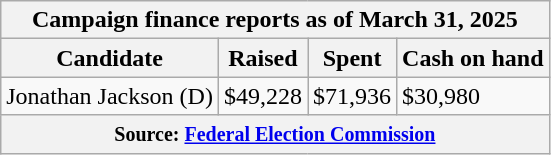<table class="wikitable sortable">
<tr>
<th colspan=4>Campaign finance reports as of March 31, 2025</th>
</tr>
<tr style="text-align:center;">
<th>Candidate</th>
<th>Raised</th>
<th>Spent</th>
<th>Cash on hand</th>
</tr>
<tr>
<td>Jonathan Jackson (D)</td>
<td>$49,228</td>
<td>$71,936</td>
<td>$30,980</td>
</tr>
<tr>
<th colspan="4"><small>Source: <a href='#'>Federal Election Commission</a></small></th>
</tr>
</table>
